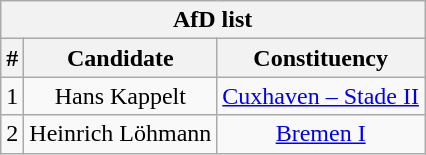<table class="wikitable mw-collapsible mw-collapsed" style="text-align:center">
<tr>
<th colspan=3>AfD list</th>
</tr>
<tr>
<th>#</th>
<th>Candidate</th>
<th>Constituency</th>
</tr>
<tr>
<td>1</td>
<td>Hans Kappelt</td>
<td><a href='#'>Cuxhaven – Stade II</a></td>
</tr>
<tr>
<td>2</td>
<td>Heinrich Löhmann</td>
<td><a href='#'>Bremen I</a></td>
</tr>
</table>
